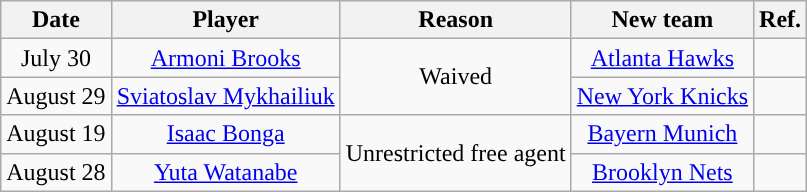<table class="wikitable sortable sortable" style="text-align: center">
<tr>
<th>Date</th>
<th>Player</th>
<th>Reason</th>
<th>New team</th>
<th>Ref.</th>
</tr>
<tr>
<td>July 30</td>
<td><a href='#'>Armoni Brooks</a></td>
<td rowspan="2">Waived</td>
<td><a href='#'>Atlanta Hawks</a></td>
<td></td>
</tr>
<tr>
<td>August 29</td>
<td><a href='#'>Sviatoslav Mykhailiuk</a></td>
<td><a href='#'>New York Knicks</a></td>
<td></td>
</tr>
<tr>
<td>August 19</td>
<td><a href='#'>Isaac Bonga</a></td>
<td rowspan="2">Unrestricted free agent</td>
<td><a href='#'>Bayern Munich</a></td>
<td></td>
</tr>
<tr>
<td>August 28</td>
<td><a href='#'>Yuta Watanabe</a></td>
<td><a href='#'>Brooklyn Nets</a></td>
<td></td>
</tr>
</table>
